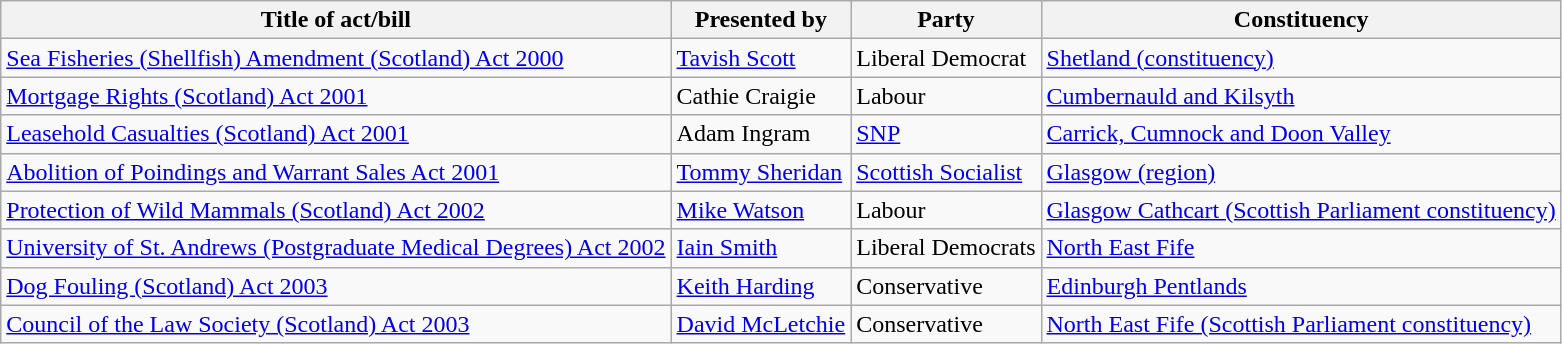<table class="wikitable">
<tr>
<th>Title of act/bill</th>
<th>Presented by</th>
<th>Party</th>
<th>Constituency</th>
</tr>
<tr>
<td><a href='#'>Sea Fisheries (Shellfish) Amendment (Scotland) Act 2000</a></td>
<td><a href='#'>Tavish Scott</a></td>
<td>Liberal Democrat</td>
<td><a href='#'>Shetland (constituency)</a></td>
</tr>
<tr>
<td><a href='#'>Mortgage Rights (Scotland) Act 2001</a></td>
<td>Cathie Craigie</td>
<td>Labour</td>
<td><a href='#'>Cumbernauld and Kilsyth</a></td>
</tr>
<tr>
<td><a href='#'>Leasehold Casualties (Scotland) Act 2001</a></td>
<td>Adam Ingram</td>
<td><a href='#'>SNP</a></td>
<td><a href='#'>Carrick, Cumnock and Doon Valley</a></td>
</tr>
<tr>
<td><a href='#'>Abolition of Poindings and Warrant Sales Act 2001</a></td>
<td><a href='#'>Tommy Sheridan</a></td>
<td><a href='#'>Scottish Socialist</a></td>
<td><a href='#'>Glasgow (region)</a></td>
</tr>
<tr>
<td><a href='#'>Protection of Wild Mammals (Scotland) Act 2002</a></td>
<td><a href='#'>Mike Watson</a></td>
<td>Labour</td>
<td><a href='#'>Glasgow Cathcart (Scottish Parliament constituency)</a></td>
</tr>
<tr>
<td><a href='#'>University of St. Andrews (Postgraduate Medical Degrees) Act 2002</a></td>
<td><a href='#'>Iain Smith</a></td>
<td>Liberal Democrats</td>
<td><a href='#'>North East Fife</a></td>
</tr>
<tr>
<td><a href='#'>Dog Fouling (Scotland) Act 2003</a></td>
<td><a href='#'>Keith Harding</a></td>
<td>Conservative</td>
<td><a href='#'>Edinburgh Pentlands</a></td>
</tr>
<tr>
<td><a href='#'>Council of the Law Society (Scotland) Act 2003</a></td>
<td><a href='#'>David McLetchie</a></td>
<td>Conservative</td>
<td><a href='#'>North East Fife (Scottish Parliament constituency)</a></td>
</tr>
</table>
